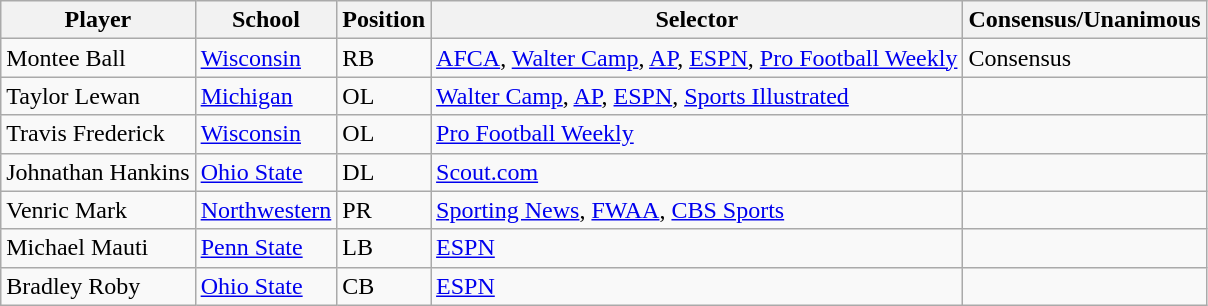<table class="wikitable">
<tr>
<th>Player</th>
<th>School</th>
<th>Position</th>
<th>Selector</th>
<th>Consensus/Unanimous</th>
</tr>
<tr>
<td>Montee Ball</td>
<td><a href='#'>Wisconsin</a></td>
<td>RB</td>
<td><a href='#'>AFCA</a>, <a href='#'>Walter Camp</a>, <a href='#'>AP</a>, <a href='#'>ESPN</a>, <a href='#'>Pro Football Weekly</a></td>
<td>Consensus</td>
</tr>
<tr>
<td>Taylor Lewan</td>
<td><a href='#'>Michigan</a></td>
<td>OL</td>
<td><a href='#'>Walter Camp</a>, <a href='#'>AP</a>, <a href='#'>ESPN</a>, <a href='#'>Sports Illustrated</a></td>
<td> </td>
</tr>
<tr>
<td>Travis Frederick</td>
<td><a href='#'>Wisconsin</a></td>
<td>OL</td>
<td><a href='#'>Pro Football Weekly</a></td>
<td> </td>
</tr>
<tr>
<td>Johnathan Hankins</td>
<td><a href='#'>Ohio State</a></td>
<td>DL</td>
<td><a href='#'>Scout.com</a></td>
<td> </td>
</tr>
<tr>
<td>Venric Mark</td>
<td><a href='#'>Northwestern</a></td>
<td>PR</td>
<td><a href='#'>Sporting News</a>, <a href='#'>FWAA</a>, <a href='#'>CBS Sports</a></td>
<td> </td>
</tr>
<tr>
<td>Michael Mauti</td>
<td><a href='#'>Penn State</a></td>
<td>LB</td>
<td><a href='#'>ESPN</a></td>
<td> </td>
</tr>
<tr>
<td>Bradley Roby</td>
<td><a href='#'>Ohio State</a></td>
<td>CB</td>
<td><a href='#'>ESPN</a></td>
<td> </td>
</tr>
</table>
